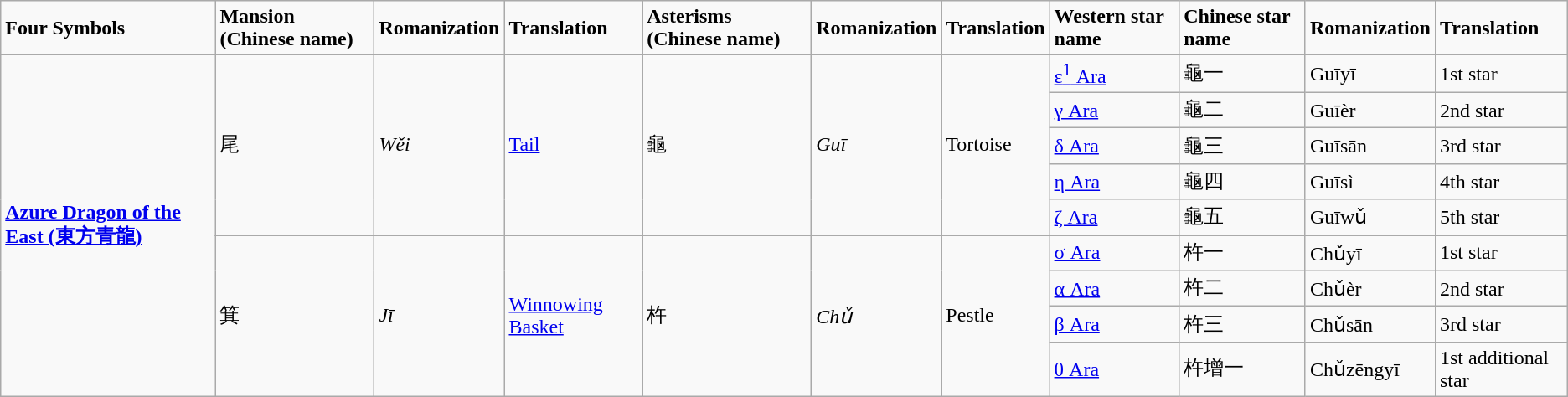<table class="wikitable">
<tr>
<td><strong>Four Symbols</strong></td>
<td><strong>Mansion (Chinese name)</strong></td>
<td><strong>Romanization</strong></td>
<td><strong>Translation</strong></td>
<td><strong>Asterisms (Chinese name)</strong></td>
<td><strong>Romanization</strong></td>
<td><strong>Translation</strong></td>
<td><strong>Western star name</strong></td>
<td><strong>Chinese star name</strong></td>
<td><strong>Romanization</strong></td>
<td><strong>Translation</strong></td>
</tr>
<tr>
<td rowspan="11"><strong><a href='#'>Azure Dragon of the East (東方青龍)</a></strong></td>
<td rowspan="6">尾</td>
<td rowspan="6"><em>Wěi</em></td>
<td rowspan="6"><a href='#'>Tail</a></td>
<td rowspan="6">龜</td>
<td rowspan="6"><em>Guī</em></td>
<td rowspan="6">Tortoise</td>
</tr>
<tr>
<td><a href='#'>ε<sup>1</sup> Ara</a></td>
<td>龜一</td>
<td>Guīyī</td>
<td>1st star</td>
</tr>
<tr>
<td><a href='#'>γ Ara</a></td>
<td>龜二</td>
<td>Guīèr</td>
<td>2nd star</td>
</tr>
<tr>
<td><a href='#'>δ Ara</a></td>
<td>龜三</td>
<td>Guīsān</td>
<td>3rd star</td>
</tr>
<tr>
<td><a href='#'>η Ara</a></td>
<td>龜四</td>
<td>Guīsì</td>
<td>4th star</td>
</tr>
<tr>
<td><a href='#'>ζ Ara</a></td>
<td>龜五</td>
<td>Guīwǔ</td>
<td>5th star</td>
</tr>
<tr>
<td rowspan="5">箕</td>
<td rowspan="5"><em>Jī</em></td>
<td rowspan="5"><a href='#'>Winnowing Basket</a></td>
<td rowspan="5">杵</td>
<td rowspan="5"><em>Chǔ</em></td>
<td rowspan="5">Pestle</td>
</tr>
<tr>
<td><a href='#'>σ Ara</a></td>
<td>杵一</td>
<td>Chǔyī</td>
<td>1st star</td>
</tr>
<tr>
<td><a href='#'>α Ara</a></td>
<td>杵二</td>
<td>Chǔèr</td>
<td>2nd star</td>
</tr>
<tr>
<td><a href='#'>β Ara</a></td>
<td>杵三</td>
<td>Chǔsān</td>
<td>3rd star</td>
</tr>
<tr>
<td><a href='#'>θ Ara</a></td>
<td>杵增一</td>
<td>Chǔzēngyī</td>
<td>1st additional star</td>
</tr>
</table>
